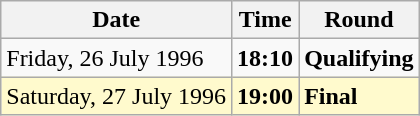<table class="wikitable">
<tr>
<th>Date</th>
<th>Time</th>
<th>Round</th>
</tr>
<tr>
<td>Friday, 26 July 1996</td>
<td><strong>18:10</strong></td>
<td><strong>Qualifying</strong></td>
</tr>
<tr style=background:lemonchiffon>
<td>Saturday, 27 July 1996</td>
<td><strong>19:00</strong></td>
<td><strong>Final</strong></td>
</tr>
</table>
